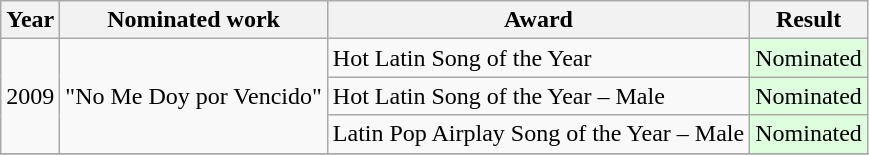<table class="wikitable">
<tr>
<th>Year</th>
<th>Nominated work</th>
<th>Award</th>
<th>Result</th>
</tr>
<tr>
<td rowspan="3">2009</td>
<td rowspan="3">"No Me Doy por Vencido"</td>
<td>Hot Latin Song of the Year</td>
<td style="background: #ddffdd">Nominated</td>
</tr>
<tr>
<td>Hot Latin Song of the Year – Male</td>
<td style="background: #ddffdd">Nominated</td>
</tr>
<tr>
<td>Latin Pop Airplay Song of the Year – Male</td>
<td style="background: #ddffdd">Nominated</td>
</tr>
<tr>
</tr>
</table>
